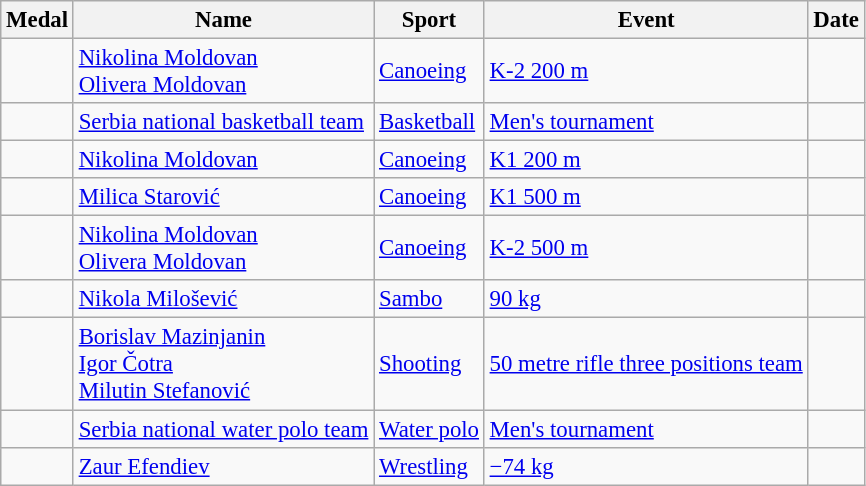<table class="wikitable sortable" style="font-size: 95%;">
<tr>
<th>Medal</th>
<th>Name</th>
<th>Sport</th>
<th>Event</th>
<th>Date</th>
</tr>
<tr>
<td></td>
<td><a href='#'>Nikolina Moldovan</a><br><a href='#'>Olivera Moldovan</a></td>
<td><a href='#'>Canoeing</a></td>
<td><a href='#'>K-2 200 m</a></td>
<td></td>
</tr>
<tr>
<td></td>
<td><a href='#'>Serbia national basketball team</a><br></td>
<td><a href='#'>Basketball</a></td>
<td><a href='#'>Men's tournament</a></td>
<td></td>
</tr>
<tr>
<td></td>
<td><a href='#'>Nikolina Moldovan</a></td>
<td><a href='#'>Canoeing</a></td>
<td><a href='#'>K1 200 m</a></td>
<td></td>
</tr>
<tr>
<td></td>
<td><a href='#'>Milica Starović</a></td>
<td><a href='#'>Canoeing</a></td>
<td><a href='#'>K1 500 m</a></td>
<td></td>
</tr>
<tr>
<td></td>
<td><a href='#'>Nikolina Moldovan</a><br><a href='#'>Olivera Moldovan</a></td>
<td><a href='#'>Canoeing</a></td>
<td><a href='#'>K-2 500 m</a></td>
<td></td>
</tr>
<tr>
<td></td>
<td><a href='#'>Nikola Milošević</a></td>
<td><a href='#'>Sambo</a></td>
<td><a href='#'>90 kg</a></td>
<td></td>
</tr>
<tr>
<td></td>
<td><a href='#'>Borislav Mazinjanin</a><br><a href='#'>Igor Čotra</a><br><a href='#'>Milutin Stefanović</a></td>
<td><a href='#'>Shooting</a></td>
<td><a href='#'>50 metre rifle three positions team</a></td>
<td></td>
</tr>
<tr>
<td></td>
<td><a href='#'>Serbia national water polo team</a><br></td>
<td><a href='#'>Water polo</a></td>
<td><a href='#'>Men's tournament</a></td>
<td></td>
</tr>
<tr>
<td></td>
<td><a href='#'>Zaur Efendiev</a></td>
<td><a href='#'>Wrestling</a></td>
<td><a href='#'>−74 kg</a></td>
<td></td>
</tr>
</table>
